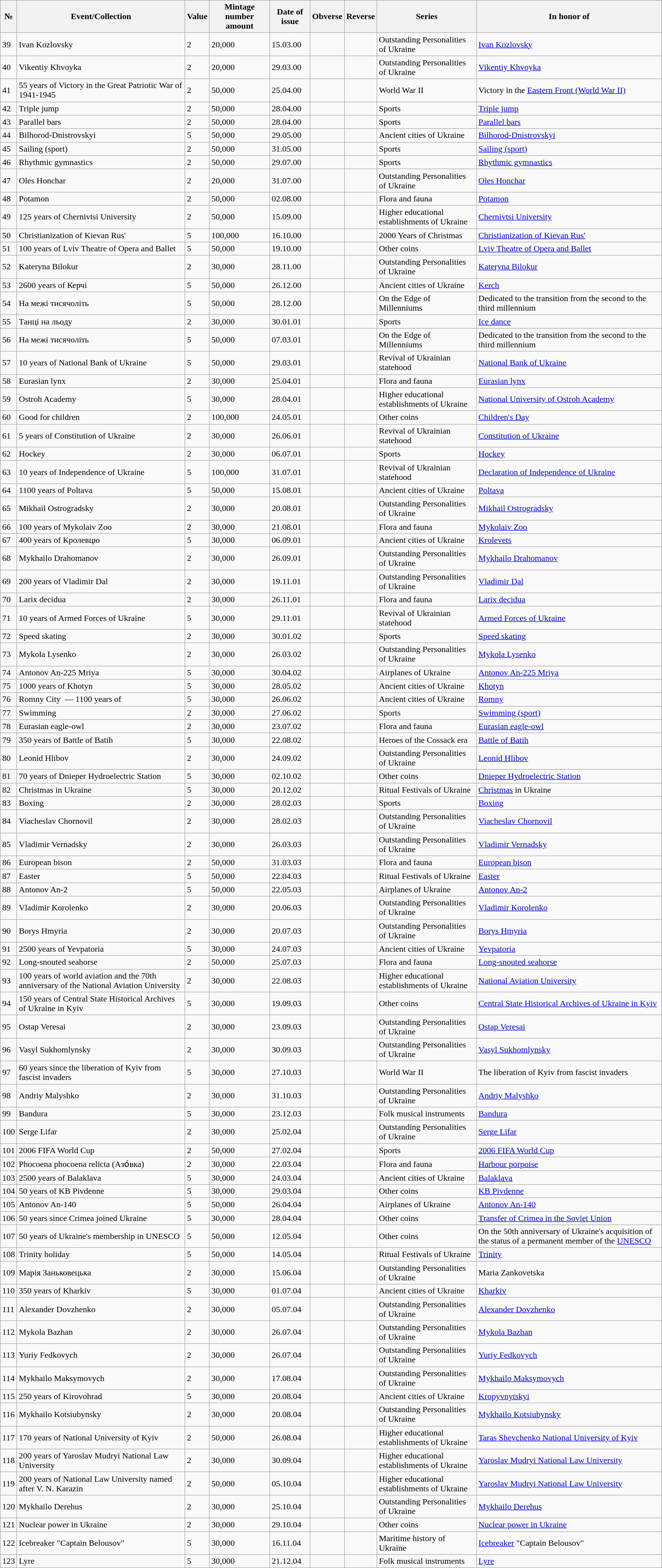<table class="wikitable sortable" border="1">
<tr>
<th>№</th>
<th>Event/Collection</th>
<th>Value</th>
<th>Mintage number amount</th>
<th>Date of issue</th>
<th>Obverse</th>
<th>Reverse</th>
<th>Series</th>
<th>In honor of</th>
</tr>
<tr>
<td>39</td>
<td Іван Козловський (монета)>Ivan Kozlovsky</td>
<td>2</td>
<td>20,000</td>
<td>15.03.00</td>
<td></td>
<td></td>
<td>Outstanding Personalities of Ukraine</td>
<td><a href='#'>Ivan Kozlovsky</a></td>
</tr>
<tr>
<td>40</td>
<td Вікентій Хвойка (монета)>Vikentiy Khvoyka</td>
<td>2</td>
<td>20,000</td>
<td>29.03.00</td>
<td></td>
<td></td>
<td>Outstanding Personalities of Ukraine</td>
<td><a href='#'>Vikentiy Khvoyka</a></td>
</tr>
<tr>
<td>41</td>
<td 55 years of Перемоги у Великій Вітчизняній війні 1941–1945 (монета)>55 years of Victory in the Great Patriotic War of 1941-1945</td>
<td>2</td>
<td>50,000</td>
<td>25.04.00</td>
<td></td>
<td></td>
<td>World War II</td>
<td>Victory in the <a href='#'>Eastern Front (World War II)</a></td>
</tr>
<tr>
<td>42</td>
<td Потрійний стрибок (монета)>Triple jump</td>
<td>2</td>
<td>50,000</td>
<td>28.04.00</td>
<td></td>
<td></td>
<td>Sports</td>
<td><a href='#'>Triple jump</a></td>
</tr>
<tr>
<td>43</td>
<td Паралельні бруси (монета)>Parallel bars</td>
<td>2</td>
<td>50,000</td>
<td>28.04.00</td>
<td></td>
<td></td>
<td>Sports</td>
<td><a href='#'>Parallel bars</a></td>
</tr>
<tr>
<td>44</td>
<td Білгород-Дністровський (монета)>Bilhorod-Dnistrovskyi</td>
<td>5</td>
<td>50,000</td>
<td>29.05.00</td>
<td></td>
<td></td>
<td>Ancient cities of Ukraine</td>
<td><a href='#'>Bilhorod-Dnistrovskyi</a></td>
</tr>
<tr>
<td>45</td>
<td Вітрильний спорт (монета)>Sailing (sport)</td>
<td>2</td>
<td>50,000</td>
<td>31.05.00</td>
<td></td>
<td></td>
<td>Sports</td>
<td><a href='#'>Sailing (sport)</a></td>
</tr>
<tr>
<td>46</td>
<td Художня гімнастика (монета)>Rhythmic gymnastics</td>
<td>2</td>
<td>50,000</td>
<td>29.07.00</td>
<td></td>
<td></td>
<td>Sports</td>
<td><a href='#'>Rhythmic gymnastics</a></td>
</tr>
<tr>
<td>47</td>
<td Олесь Гончар (монета)>Oles Honchar</td>
<td>2</td>
<td>20,000</td>
<td>31.07.00</td>
<td></td>
<td></td>
<td>Outstanding Personalities of Ukraine</td>
<td><a href='#'>Oles Honchar</a></td>
</tr>
<tr>
<td>48</td>
<td Прісноводний краб (монета)>Potamon</td>
<td>2</td>
<td>50,000</td>
<td>02.08.00</td>
<td></td>
<td></td>
<td>Flora and fauna</td>
<td><a href='#'>Potamon</a></td>
</tr>
<tr>
<td>49</td>
<td 125 years of Чернівецькому державному університету (монета)>125 years of Chernivtsi University</td>
<td>2</td>
<td>50,000</td>
<td>15.09.00</td>
<td></td>
<td></td>
<td>Higher educational establishments of Ukraine</td>
<td><a href='#'>Chernivtsi University</a></td>
</tr>
<tr>
<td>50</td>
<td Хрещення Русі (монета)>Christianization of Kievan Rus'</td>
<td>5</td>
<td>100,000</td>
<td>16.10.00</td>
<td></td>
<td></td>
<td>2000 Years of Christmas</td>
<td><a href='#'>Christianization of Kievan Rus'</a></td>
</tr>
<tr>
<td>51</td>
<td 100 years of Львівському театру опери та балету (монета)>100 years of Lviv Theatre of Opera and Ballet</td>
<td>5</td>
<td>50,000</td>
<td>19.10.00</td>
<td></td>
<td></td>
<td>Other coins</td>
<td><a href='#'>Lviv Theatre of Opera and Ballet</a></td>
</tr>
<tr>
<td>52</td>
<td Катерина Білокур (монета)>Kateryna Bilokur</td>
<td>2</td>
<td>30,000</td>
<td>28.11.00</td>
<td></td>
<td></td>
<td>Outstanding Personalities of Ukraine</td>
<td><a href='#'>Kateryna Bilokur</a></td>
</tr>
<tr>
<td>53</td>
<td 2600 years of Керчі (монета)>2600 years of Керчі</td>
<td>5</td>
<td>50,000</td>
<td>26.12.00</td>
<td></td>
<td></td>
<td>Ancient cities of Ukraine</td>
<td><a href='#'>Kerch</a></td>
</tr>
<tr>
<td>54</td>
<td На межі тисячоліть (монета 2000 року)>На межі тисячоліть</td>
<td>5</td>
<td>50,000</td>
<td>28.12.00</td>
<td></td>
<td></td>
<td>On the Edge of Millenniums</td>
<td>Dedicated to the transition from the second to the third millennium</td>
</tr>
<tr>
<td>55</td>
<td Танці на льоду (монета)>Танці на льоду</td>
<td>2</td>
<td>30,000</td>
<td>30.01.01</td>
<td></td>
<td></td>
<td>Sports</td>
<td><a href='#'>Ice dance</a></td>
</tr>
<tr>
<td>56</td>
<td На межі тисячоліть (монета 2001 року)>На межі тисячоліть</td>
<td>5</td>
<td>50,000</td>
<td>07.03.01</td>
<td></td>
<td></td>
<td>On the Edge of Millenniums</td>
<td>Dedicated to the transition from the second to the third millennium</td>
</tr>
<tr>
<td>57</td>
<td 10 years of Національного банку України (монета)>10 years of National Bank of Ukraine</td>
<td>5</td>
<td>50,000</td>
<td>29.03.01</td>
<td></td>
<td></td>
<td>Revival of Ukrainian statehood</td>
<td><a href='#'>National Bank of Ukraine</a></td>
</tr>
<tr>
<td>58</td>
<td Рись звичайна (монета)>Eurasian lynx</td>
<td>2</td>
<td>30,000</td>
<td>25.04.01</td>
<td></td>
<td></td>
<td>Flora and fauna</td>
<td><a href='#'>Eurasian lynx</a></td>
</tr>
<tr>
<td>59</td>
<td Острозька академія (монета)>Ostroh Academy</td>
<td>5</td>
<td>30,000</td>
<td>28.04.01</td>
<td></td>
<td></td>
<td>Higher educational establishments of Ukraine</td>
<td><a href='#'>National University of Ostroh Academy</a></td>
</tr>
<tr>
<td>60</td>
<td Добро — дітям (монета)>Good for children</td>
<td>2</td>
<td>100,000</td>
<td>24.05.01</td>
<td></td>
<td></td>
<td>Other coins</td>
<td><a href='#'>Children's Day</a></td>
</tr>
<tr>
<td>61</td>
<td 5 years of Конституції України (монета)>5 years of Constitution of Ukraine</td>
<td>2</td>
<td>30,000</td>
<td>26.06.01</td>
<td></td>
<td></td>
<td>Revival of Ukrainian statehood</td>
<td><a href='#'>Constitution of Ukraine</a></td>
</tr>
<tr>
<td>62</td>
<td Хокей (монета)>Hockey</td>
<td>2</td>
<td>30,000</td>
<td>06.07.01</td>
<td></td>
<td></td>
<td>Sports</td>
<td><a href='#'>Hockey</a></td>
</tr>
<tr>
<td>63</td>
<td 10 years of незалежності України (монета)>10 years of Independence of Ukraine</td>
<td>5</td>
<td>100,000</td>
<td>31.07.01</td>
<td></td>
<td></td>
<td>Revival of Ukrainian statehood</td>
<td><a href='#'>Declaration of Independence of Ukraine</a></td>
</tr>
<tr>
<td>64</td>
<td 1100 years of Полтаві (монета)>1100 years of Poltava</td>
<td>5</td>
<td>50,000</td>
<td>15.08.01</td>
<td></td>
<td></td>
<td>Ancient cities of Ukraine</td>
<td><a href='#'>Poltava</a></td>
</tr>
<tr>
<td>65</td>
<td Михайло Остроградський (монета)>Mikhail Ostrogradsky</td>
<td>2</td>
<td>30,000</td>
<td>20.08.01</td>
<td></td>
<td></td>
<td>Outstanding Personalities of Ukraine</td>
<td><a href='#'>Mikhail Ostrogradsky</a></td>
</tr>
<tr>
<td>66</td>
<td 100 years of Миколаївському зоопарку (монета)>100 years of Mykolaiv Zoo</td>
<td>2</td>
<td>30,000</td>
<td>21.08.01</td>
<td></td>
<td></td>
<td>Flora and fauna</td>
<td><a href='#'>Mykolaiv Zoo</a></td>
</tr>
<tr>
<td>67</td>
<td 400 years of Кролевцю (монета)>400 years of Кролевцю</td>
<td>5</td>
<td>30,000</td>
<td>06.09.01</td>
<td></td>
<td></td>
<td>Ancient cities of Ukraine</td>
<td><a href='#'>Krolevets</a></td>
</tr>
<tr>
<td>68</td>
<td Михайло Драгоманов (монета)>Mykhailo Drahomanov</td>
<td>2</td>
<td>30,000</td>
<td>26.09.01</td>
<td></td>
<td></td>
<td>Outstanding Personalities of Ukraine</td>
<td><a href='#'>Mykhailo Drahomanov</a></td>
</tr>
<tr>
<td>69</td>
<td 200 years of Володимиру Далю (монета)>200 years of Vladimir Dal</td>
<td>2</td>
<td>30,000</td>
<td>19.11.01</td>
<td></td>
<td></td>
<td>Outstanding Personalities of Ukraine</td>
<td><a href='#'>Vladimir Dal</a></td>
</tr>
<tr>
<td>70</td>
<td Модрина польська (монета)>Larix decidua</td>
<td>2</td>
<td>30,000</td>
<td>26.11.01</td>
<td></td>
<td></td>
<td>Flora and fauna</td>
<td><a href='#'>Larix decidua</a></td>
</tr>
<tr>
<td>71</td>
<td Збройні сили України. 10 years of (монета)>10 years of Armed Forces of Ukraine</td>
<td>5</td>
<td>30,000</td>
<td>29.11.01</td>
<td></td>
<td></td>
<td>Revival of Ukrainian statehood</td>
<td><a href='#'>Armed Forces of Ukraine</a></td>
</tr>
<tr>
<td>72</td>
<td Ковзанярський спорт (монета)>Speed skating</td>
<td>2</td>
<td>30,000</td>
<td>30.01.02</td>
<td></td>
<td></td>
<td>Sports</td>
<td><a href='#'>Speed skating</a></td>
</tr>
<tr>
<td>73</td>
<td Микола Лисенко (монета)>Mykola Lysenko</td>
<td>2</td>
<td>30,000</td>
<td>26.03.02</td>
<td></td>
<td></td>
<td>Outstanding Personalities of Ukraine</td>
<td><a href='#'>Mykola Lysenko</a></td>
</tr>
<tr>
<td>74</td>
<td Літак АН-225 «Мрія» (монета)>Antonov An-225 Mriya</td>
<td>5</td>
<td>30,000</td>
<td>30.04.02</td>
<td></td>
<td></td>
<td>Airplanes of Ukraine</td>
<td><a href='#'>Antonov An-225 Mriya</a></td>
</tr>
<tr>
<td>75</td>
<td>1000 years of Khotyn</td>
<td>5</td>
<td>30,000</td>
<td>28.05.02</td>
<td></td>
<td></td>
<td>Ancient cities of Ukraine</td>
<td><a href='#'>Khotyn</a></td>
</tr>
<tr>
<td>76</td>
<td Місто Ромни — 1100 years of>Romny City  — 1100 years of</td>
<td>5</td>
<td>30,000</td>
<td>26.06.02</td>
<td></td>
<td></td>
<td>Ancient cities of Ukraine</td>
<td><a href='#'>Romny</a></td>
</tr>
<tr>
<td>77</td>
<td Плавання (монета)>Swimming</td>
<td>2</td>
<td>30,000</td>
<td>27.06.02</td>
<td></td>
<td></td>
<td>Sports</td>
<td><a href='#'>Swimming (sport)</a></td>
</tr>
<tr>
<td>78</td>
<td Пугач (монета)>Eurasian eagle-owl</td>
<td>2</td>
<td>30,000</td>
<td>23.07.02</td>
<td></td>
<td></td>
<td>Flora and fauna</td>
<td><a href='#'>Eurasian eagle-owl</a></td>
</tr>
<tr>
<td>79</td>
<td 350 years of битви під Батогом (монета)>350 years of Battle of Batih</td>
<td>5</td>
<td>30,000</td>
<td>22.08.02</td>
<td></td>
<td></td>
<td>Heroes of the Cossack era</td>
<td><a href='#'>Battle of Batih</a></td>
</tr>
<tr>
<td>80</td>
<td Леонід Глібов (монета)>Leonid Hlibov</td>
<td>2</td>
<td>30,000</td>
<td>24.09.02</td>
<td></td>
<td></td>
<td>Outstanding Personalities of Ukraine</td>
<td><a href='#'>Leonid Hlibov</a></td>
</tr>
<tr>
<td>81</td>
<td 70 years of Дніпровської ГЕС (монета)>70 years of Dnieper Hydroelectric Station</td>
<td>5</td>
<td>30,000</td>
<td>02.10.02</td>
<td></td>
<td></td>
<td>Other coins</td>
<td><a href='#'>Dnieper Hydroelectric Station</a></td>
</tr>
<tr>
<td>82</td>
<td Свято Різдва Христового в Україні (монета)>Christmas in Ukraine</td>
<td>5</td>
<td>30,000</td>
<td>20.12.02</td>
<td></td>
<td></td>
<td>Ritual Festivals of Ukraine</td>
<td><a href='#'>Christmas</a> in Ukraine</td>
</tr>
<tr>
<td>83</td>
<td Бокс (монета)>Boxing</td>
<td>2</td>
<td>30,000</td>
<td>28.02.03</td>
<td></td>
<td></td>
<td>Sports</td>
<td><a href='#'>Boxing</a></td>
</tr>
<tr>
<td>84</td>
<td В'ячеслав Чорновіл (монета)>Viacheslav Chornovil</td>
<td>2</td>
<td>30,000</td>
<td>28.02.03</td>
<td></td>
<td></td>
<td>Outstanding Personalities of Ukraine</td>
<td><a href='#'>Viacheslav Chornovil</a></td>
</tr>
<tr>
<td>85</td>
<td Володимир Вернадський (монета)>Vladimir Vernadsky</td>
<td>2</td>
<td>30,000</td>
<td>26.03.03</td>
<td></td>
<td></td>
<td>Outstanding Personalities of Ukraine</td>
<td><a href='#'>Vladimir Vernadsky</a></td>
</tr>
<tr>
<td>86</td>
<td Зубр (монета)>European bison</td>
<td>2</td>
<td>50,000</td>
<td>31.03.03</td>
<td></td>
<td></td>
<td>Flora and fauna</td>
<td><a href='#'>European bison</a></td>
</tr>
<tr>
<td>87</td>
<td Свято Великодня (монета)>Easter</td>
<td>5</td>
<td>50,000</td>
<td>22.04.03</td>
<td></td>
<td></td>
<td>Ritual Festivals of Ukraine</td>
<td><a href='#'>Easter</a></td>
</tr>
<tr>
<td>88</td>
<td Літак АН-2 (монета)>Antonov An-2</td>
<td>5</td>
<td>50,000</td>
<td>22.05.03</td>
<td></td>
<td></td>
<td>Airplanes of Ukraine</td>
<td><a href='#'>Antonov An-2</a></td>
</tr>
<tr>
<td>89</td>
<td Володимир Короленко (монета)>Vladimir Korolenko</td>
<td>2</td>
<td>30,000</td>
<td>20.06.03</td>
<td></td>
<td></td>
<td>Outstanding Personalities of Ukraine</td>
<td><a href='#'>Vladimir Korolenko</a></td>
</tr>
<tr>
<td>90</td>
<td Борис Гмиря (монета)>Borys Hmyria</td>
<td>2</td>
<td>30,000</td>
<td>20.07.03</td>
<td></td>
<td></td>
<td>Outstanding Personalities of Ukraine</td>
<td><a href='#'>Borys Hmyria</a></td>
</tr>
<tr>
<td>91</td>
<td 2500 years of Євпаторії (монета)>2500 years of Yevpatoria</td>
<td>5</td>
<td>30,000</td>
<td>24.07.03</td>
<td></td>
<td></td>
<td>Ancient cities of Ukraine</td>
<td><a href='#'>Yevpatoria</a></td>
</tr>
<tr>
<td>92</td>
<td Морський коник (монета)>Long-snouted seahorse</td>
<td>2</td>
<td>50,000</td>
<td>25.07.03</td>
<td></td>
<td></td>
<td>Flora and fauna</td>
<td><a href='#'>Long-snouted seahorse</a></td>
</tr>
<tr>
<td>93</td>
<td 100 years of світової авіації та 70 Національного авіаційного університету (монета)>100 years of world aviation and the 70th anniversary of the National Aviation University</td>
<td>2</td>
<td>30,000</td>
<td>22.08.03</td>
<td></td>
<td></td>
<td>Higher educational establishments of Ukraine</td>
<td><a href='#'>National Aviation University</a></td>
</tr>
<tr>
<td>94</td>
<td 150 years of Центральному державному історичному архіву України (монета)>150 years of Central State Historical Archives of Ukraine in Kyiv</td>
<td>5</td>
<td>30,000</td>
<td>19.09.03</td>
<td></td>
<td></td>
<td>Other coins</td>
<td><a href='#'>Central State Historical Archives of Ukraine in Kyiv</a></td>
</tr>
<tr>
<td>95</td>
<td Остап Вересай (монета)>Ostap Veresai</td>
<td>2</td>
<td>30,000</td>
<td>23.09.03</td>
<td></td>
<td></td>
<td>Outstanding Personalities of Ukraine</td>
<td><a href='#'>Ostap Veresai</a></td>
</tr>
<tr>
<td>96</td>
<td Василь Сухомлинський (монета)>Vasyl Sukhomlynsky</td>
<td>2</td>
<td>30,000</td>
<td>30.09.03</td>
<td></td>
<td></td>
<td>Outstanding Personalities of Ukraine</td>
<td><a href='#'>Vasyl Sukhomlynsky</a></td>
</tr>
<tr>
<td>97</td>
<td 60 years of визволення Києва від фашистських загарбників (монета)>60 years since the liberation of Kyiv from fascist invaders</td>
<td>5</td>
<td>30,000</td>
<td>27.10.03</td>
<td></td>
<td></td>
<td>World War II</td>
<td>The liberation of Kyiv from fascist invaders</td>
</tr>
<tr>
<td>98</td>
<td Андрій Малишко (монета)>Andriy Malyshko</td>
<td>2</td>
<td>30,000</td>
<td>31.10.03</td>
<td></td>
<td></td>
<td>Outstanding Personalities of Ukraine</td>
<td><a href='#'>Andriy Malyshko</a></td>
</tr>
<tr>
<td>99</td>
<td Бандура (монета)>Bandura</td>
<td>5</td>
<td>30,000</td>
<td>23.12.03</td>
<td></td>
<td></td>
<td>Folk musical instruments</td>
<td><a href='#'>Bandura</a></td>
</tr>
<tr>
<td>100</td>
<td Серж Лифар (монета)>Serge Lifar</td>
<td>2</td>
<td>30,000</td>
<td>25.02.04</td>
<td></td>
<td></td>
<td>Outstanding Personalities of Ukraine</td>
<td><a href='#'>Serge Lifar</a></td>
</tr>
<tr>
<td>101</td>
<td Чемпіонат світу з футболу 2006 (монета)>2006 FIFA World Cup</td>
<td>2</td>
<td>50,000</td>
<td>27.02.04</td>
<td></td>
<td></td>
<td>Sports</td>
<td><a href='#'>2006 FIFA World Cup</a></td>
</tr>
<tr>
<td>102</td>
<td Азовка (монета)>Phocoena phocoena relicta (Азо́вка)</td>
<td>2</td>
<td>30,000</td>
<td>22.03.04</td>
<td></td>
<td></td>
<td>Flora and fauna</td>
<td><a href='#'>Harbour porpoise</a></td>
</tr>
<tr>
<td>103</td>
<td 2500 years of Балаклаві (монета)>2500 years of Balaklava</td>
<td>5</td>
<td>30,000</td>
<td>24.03.04</td>
<td></td>
<td></td>
<td>Ancient cities of Ukraine</td>
<td><a href='#'>Balaklava</a></td>
</tr>
<tr>
<td>104</td>
<td 50 years of КБ Південне (монета)>50 years of KB Pivdenne</td>
<td>5</td>
<td>30,000</td>
<td>29.03.04</td>
<td></td>
<td></td>
<td>Other coins</td>
<td><a href='#'>KB Pivdenne</a></td>
</tr>
<tr>
<td>105</td>
<td Літак АН-140 (монета)>Antonov An-140</td>
<td>5</td>
<td>50,000</td>
<td>26.04.04</td>
<td></td>
<td></td>
<td>Airplanes of Ukraine</td>
<td><a href='#'>Antonov An-140</a></td>
</tr>
<tr>
<td>106</td>
<td 50 years of входження Криму до складу України (монета)>50 years since Crimea joined Ukraine</td>
<td>5</td>
<td>30,000</td>
<td>28.04.04</td>
<td></td>
<td></td>
<td>Other coins</td>
<td><a href='#'>Transfer of Crimea in the Soviet Union</a></td>
</tr>
<tr>
<td>107</td>
<td 50 years of членства України в ЮНЕСКО (монета)>50 years of Ukraine's membership in UNESCO</td>
<td>5</td>
<td>50,000</td>
<td>12.05.04</td>
<td></td>
<td></td>
<td>Other coins</td>
<td>On the 50th anniversary of Ukraine's acquisition of the status of a permanent member of the <a href='#'>UNESCO</a></td>
</tr>
<tr>
<td>108</td>
<td Свято Трійці (монета)>Trinity holiday</td>
<td>5</td>
<td>50,000</td>
<td>14.05.04</td>
<td></td>
<td></td>
<td>Ritual Festivals of Ukraine</td>
<td><a href='#'>Trinity</a></td>
</tr>
<tr>
<td>109</td>
<td Марія Заньковецька (монета)>Марія Заньковецька</td>
<td>2</td>
<td>30,000</td>
<td>15.06.04</td>
<td></td>
<td></td>
<td>Outstanding Personalities of Ukraine</td>
<td>Maria Zankovetska</td>
</tr>
<tr>
<td>110</td>
<td 350 years of Харкову (монета)>350 years of Kharkiv</td>
<td>5</td>
<td>30,000</td>
<td>01.07.04</td>
<td></td>
<td></td>
<td>Ancient cities of Ukraine</td>
<td><a href='#'>Kharkiv</a></td>
</tr>
<tr>
<td>111</td>
<td Олександр Довженко (монета)>Alexander Dovzhenko</td>
<td>2</td>
<td>30,000</td>
<td>05.07.04</td>
<td></td>
<td></td>
<td>Outstanding Personalities of Ukraine</td>
<td><a href='#'>Alexander Dovzhenko</a></td>
</tr>
<tr>
<td>112</td>
<td Микола Бажан (монета)>Mykola Bazhan</td>
<td>2</td>
<td>30,000</td>
<td>26.07.04</td>
<td></td>
<td></td>
<td>Outstanding Personalities of Ukraine</td>
<td><a href='#'>Mykola Bazhan</a></td>
</tr>
<tr>
<td>113</td>
<td Юрій Федькович (монета)>Yuriy Fedkovych</td>
<td>2</td>
<td>30,000</td>
<td>26.07.04</td>
<td></td>
<td></td>
<td>Outstanding Personalities of Ukraine</td>
<td><a href='#'>Yuriy Fedkovych</a></td>
</tr>
<tr>
<td>114</td>
<td Михайло Максимович (монета)>Mykhailo Maksymovych</td>
<td>2</td>
<td>30,000</td>
<td>17.08.04</td>
<td></td>
<td></td>
<td>Outstanding Personalities of Ukraine</td>
<td><a href='#'>Mykhailo Maksymovych</a></td>
</tr>
<tr>
<td>115</td>
<td 250 years of Кіровограду (монета)>250 years of Kirovohrad</td>
<td>5</td>
<td>30,000</td>
<td>20.08.04</td>
<td></td>
<td></td>
<td>Ancient cities of Ukraine</td>
<td><a href='#'>Kropyvnytskyi</a></td>
</tr>
<tr>
<td>116</td>
<td Михайло Коцюбинський (монета)>Mykhailo Kotsiubynsky</td>
<td>2</td>
<td>30,000</td>
<td>20.08.04</td>
<td></td>
<td></td>
<td>Outstanding Personalities of Ukraine</td>
<td><a href='#'>Mykhailo Kotsiubynsky</a></td>
</tr>
<tr>
<td>117</td>
<td 170 years of Київському національному університету (монета)>170 years of National University of Kyiv</td>
<td>2</td>
<td>50,000</td>
<td>26.08.04</td>
<td></td>
<td></td>
<td>Higher educational establishments of Ukraine</td>
<td><a href='#'>Taras Shevchenko National University of Kyiv</a></td>
</tr>
<tr>
<td>118</td>
<td 200 years of Національній юридичній академії імені Ярослава Мудрого (монета)>200 years of Yaroslav Mudryi National Law University</td>
<td>2</td>
<td>30,000</td>
<td>30.09.04</td>
<td></td>
<td></td>
<td>Higher educational establishments of Ukraine</td>
<td><a href='#'>Yaroslav Mudryi National Law University</a></td>
</tr>
<tr>
<td>119</td>
<td 200 years of Харківському національному університету ім. В. Н. Каразіна (монета)>200 years of National Law University named after V. N. Karazin</td>
<td>2</td>
<td>50,000</td>
<td>05.10.04</td>
<td></td>
<td></td>
<td>Higher educational establishments of Ukraine</td>
<td><a href='#'>Yaroslav Mudryi National Law University</a></td>
</tr>
<tr>
<td>120</td>
<td Михайло Дерегус (монета)>Mykhailo Derehus</td>
<td>2</td>
<td>30,000</td>
<td>25.10.04</td>
<td></td>
<td></td>
<td>Outstanding Personalities of Ukraine</td>
<td><a href='#'>Mykhailo Derehus</a></td>
</tr>
<tr>
<td>121</td>
<td Атомна енергетика України (монета)>Nuclear power in Ukraine</td>
<td>2</td>
<td>30,000</td>
<td>29.10.04</td>
<td></td>
<td></td>
<td>Other coins</td>
<td><a href='#'>Nuclear power in Ukraine</a></td>
</tr>
<tr>
<td>122</td>
<td Криголам «Капітан Бєлоусов» (монета)>Icebreaker "Captain Belousov"</td>
<td>5</td>
<td>30,000</td>
<td>16.11.04</td>
<td></td>
<td></td>
<td>Maritime history of Ukraine</td>
<td><a href='#'>Icebreaker</a> "Captain Belousov"</td>
</tr>
<tr>
<td>123</td>
<td Ліра (монета)>Lyre</td>
<td>5</td>
<td>30,000</td>
<td>21.12.04</td>
<td></td>
<td></td>
<td>Folk musical instruments</td>
<td><a href='#'>Lyre</a></td>
</tr>
</table>
